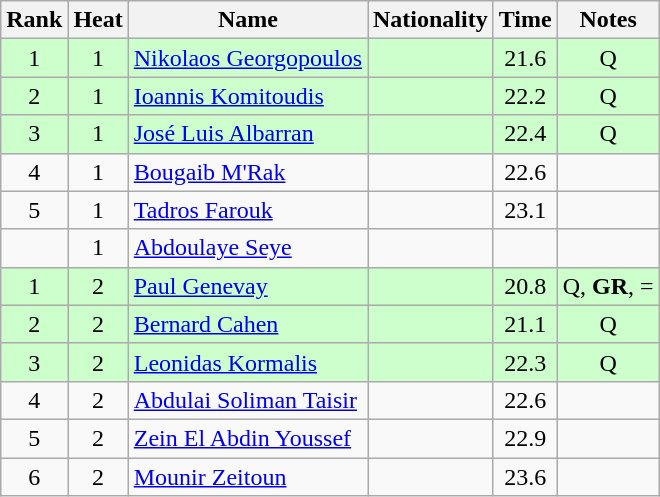<table class="wikitable sortable" style="text-align:center">
<tr>
<th>Rank</th>
<th>Heat</th>
<th>Name</th>
<th>Nationality</th>
<th>Time</th>
<th>Notes</th>
</tr>
<tr bgcolor=ccffcc>
<td>1</td>
<td>1</td>
<td align=left><a href='#'>Nikolaos Georgopoulos</a></td>
<td align=left></td>
<td>21.6</td>
<td>Q</td>
</tr>
<tr bgcolor=ccffcc>
<td>2</td>
<td>1</td>
<td align=left><a href='#'>Ioannis Komitoudis</a></td>
<td align=left></td>
<td>22.2</td>
<td>Q</td>
</tr>
<tr bgcolor=ccffcc>
<td>3</td>
<td>1</td>
<td align=left><a href='#'>José Luis Albarran</a></td>
<td align=left></td>
<td>22.4</td>
<td>Q</td>
</tr>
<tr>
<td>4</td>
<td>1</td>
<td align=left><a href='#'>Bougaib M'Rak</a></td>
<td align=left></td>
<td>22.6</td>
<td></td>
</tr>
<tr>
<td>5</td>
<td>1</td>
<td align=left><a href='#'>Tadros Farouk</a></td>
<td align=left></td>
<td>23.1</td>
<td></td>
</tr>
<tr>
<td></td>
<td>1</td>
<td align=left><a href='#'>Abdoulaye Seye</a></td>
<td align=left></td>
<td></td>
<td></td>
</tr>
<tr bgcolor=ccffcc>
<td>1</td>
<td>2</td>
<td align=left><a href='#'>Paul Genevay</a></td>
<td align=left></td>
<td>20.8</td>
<td>Q, <strong>GR</strong>, =</td>
</tr>
<tr bgcolor=ccffcc>
<td>2</td>
<td>2</td>
<td align=left><a href='#'>Bernard Cahen</a></td>
<td align=left></td>
<td>21.1</td>
<td>Q</td>
</tr>
<tr bgcolor=ccffcc>
<td>3</td>
<td>2</td>
<td align=left><a href='#'>Leonidas Kormalis</a></td>
<td align=left></td>
<td>22.3</td>
<td>Q</td>
</tr>
<tr>
<td>4</td>
<td>2</td>
<td align=left><a href='#'>Abdulai Soliman Taisir</a></td>
<td align=left></td>
<td>22.6</td>
<td></td>
</tr>
<tr>
<td>5</td>
<td>2</td>
<td align=left><a href='#'>Zein El Abdin Youssef</a></td>
<td align=left></td>
<td>22.9</td>
<td></td>
</tr>
<tr>
<td>6</td>
<td>2</td>
<td align=left><a href='#'>Mounir Zeitoun</a></td>
<td align=left></td>
<td>23.6</td>
<td></td>
</tr>
</table>
